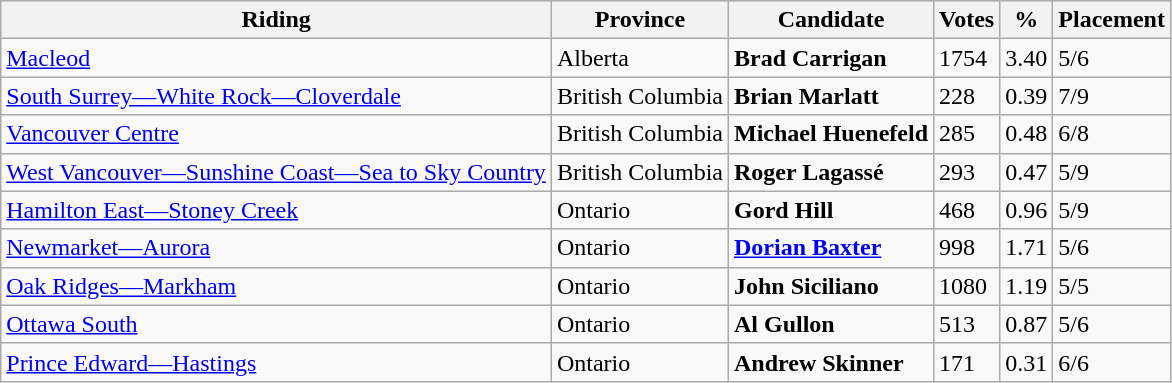<table class="wikitable">
<tr>
<th>Riding</th>
<th>Province</th>
<th>Candidate</th>
<th>Votes</th>
<th>%</th>
<th>Placement</th>
</tr>
<tr>
<td><a href='#'>Macleod</a></td>
<td>Alberta</td>
<td><strong>Brad Carrigan</strong></td>
<td>1754</td>
<td>3.40</td>
<td>5/6</td>
</tr>
<tr>
<td><a href='#'>South Surrey—White Rock—Cloverdale</a></td>
<td>British Columbia</td>
<td><strong>Brian Marlatt</strong></td>
<td>228</td>
<td>0.39</td>
<td>7/9</td>
</tr>
<tr>
<td><a href='#'>Vancouver Centre</a></td>
<td>British Columbia</td>
<td><strong>Michael Huenefeld</strong></td>
<td>285</td>
<td>0.48</td>
<td>6/8</td>
</tr>
<tr>
<td><a href='#'>West Vancouver—Sunshine Coast—Sea to Sky Country</a></td>
<td>British Columbia</td>
<td><strong>Roger Lagassé</strong></td>
<td>293</td>
<td>0.47</td>
<td>5/9</td>
</tr>
<tr>
<td><a href='#'>Hamilton East—Stoney Creek</a></td>
<td>Ontario</td>
<td><strong>Gord Hill</strong></td>
<td>468</td>
<td>0.96</td>
<td>5/9</td>
</tr>
<tr>
<td><a href='#'>Newmarket—Aurora</a></td>
<td>Ontario</td>
<td><strong><a href='#'>Dorian Baxter</a></strong></td>
<td>998</td>
<td>1.71</td>
<td>5/6</td>
</tr>
<tr>
<td><a href='#'>Oak Ridges—Markham</a></td>
<td>Ontario</td>
<td><strong>John Siciliano</strong></td>
<td>1080</td>
<td>1.19</td>
<td>5/5</td>
</tr>
<tr>
<td><a href='#'>Ottawa South</a></td>
<td>Ontario</td>
<td><strong>Al Gullon</strong></td>
<td>513</td>
<td>0.87</td>
<td>5/6</td>
</tr>
<tr>
<td><a href='#'>Prince Edward—Hastings</a></td>
<td>Ontario</td>
<td><strong>Andrew Skinner</strong></td>
<td>171</td>
<td>0.31</td>
<td>6/6</td>
</tr>
</table>
